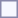<table style="border:1px solid #8888aa; background-color:#f7f8ff; padding:5px; font-size:95%; margin: 0px 12px 12px 0px;">
<tr style="background:#ccc;">
</tr>
</table>
